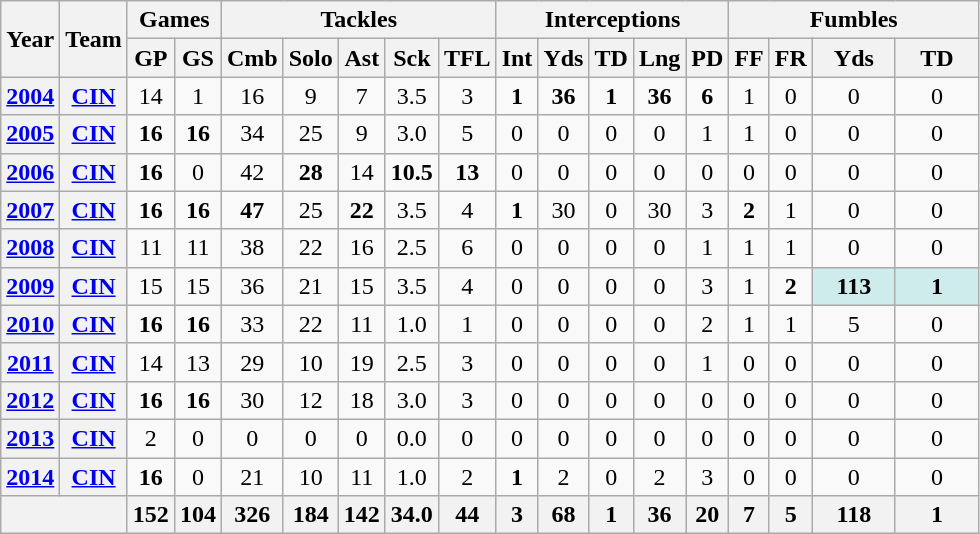<table class="wikitable" style="text-align:center">
<tr>
<th rowspan="2">Year</th>
<th rowspan="2">Team</th>
<th colspan="2">Games</th>
<th colspan="5">Tackles</th>
<th colspan="5">Interceptions</th>
<th colspan="4">Fumbles</th>
</tr>
<tr>
<th>GP</th>
<th>GS</th>
<th>Cmb</th>
<th>Solo</th>
<th>Ast</th>
<th>Sck</th>
<th>TFL</th>
<th>Int</th>
<th>Yds</th>
<th>TD</th>
<th>Lng</th>
<th>PD</th>
<th>FF</th>
<th>FR</th>
<th>Yds</th>
<th>TD</th>
</tr>
<tr>
<th><a href='#'>2004</a></th>
<th><a href='#'>CIN</a></th>
<td>14</td>
<td>1</td>
<td>16</td>
<td>9</td>
<td>7</td>
<td>3.5</td>
<td>3</td>
<td><strong>1</strong></td>
<td><strong>36</strong></td>
<td><strong>1</strong></td>
<td><strong>36</strong></td>
<td><strong>6</strong></td>
<td>1</td>
<td>0</td>
<td>0</td>
<td>0</td>
</tr>
<tr>
<th><a href='#'>2005</a></th>
<th><a href='#'>CIN</a></th>
<td><strong>16</strong></td>
<td><strong>16</strong></td>
<td>34</td>
<td>25</td>
<td>9</td>
<td>3.0</td>
<td>5</td>
<td>0</td>
<td>0</td>
<td>0</td>
<td>0</td>
<td>1</td>
<td>1</td>
<td>0</td>
<td>0</td>
<td>0</td>
</tr>
<tr>
<th><a href='#'>2006</a></th>
<th><a href='#'>CIN</a></th>
<td><strong>16</strong></td>
<td>0</td>
<td>42</td>
<td><strong>28</strong></td>
<td>14</td>
<td><strong>10.5</strong></td>
<td><strong>13</strong></td>
<td>0</td>
<td>0</td>
<td>0</td>
<td>0</td>
<td>0</td>
<td>0</td>
<td>0</td>
<td>0</td>
<td>0</td>
</tr>
<tr>
<th><a href='#'>2007</a></th>
<th><a href='#'>CIN</a></th>
<td><strong>16</strong></td>
<td><strong>16</strong></td>
<td><strong>47</strong></td>
<td>25</td>
<td><strong>22</strong></td>
<td>3.5</td>
<td>4</td>
<td><strong>1</strong></td>
<td>30</td>
<td>0</td>
<td>30</td>
<td>3</td>
<td><strong>2</strong></td>
<td>1</td>
<td>0</td>
<td>0</td>
</tr>
<tr>
<th><a href='#'>2008</a></th>
<th><a href='#'>CIN</a></th>
<td>11</td>
<td>11</td>
<td>38</td>
<td>22</td>
<td>16</td>
<td>2.5</td>
<td>6</td>
<td>0</td>
<td>0</td>
<td>0</td>
<td>0</td>
<td>1</td>
<td>1</td>
<td>1</td>
<td>0</td>
<td>0</td>
</tr>
<tr>
<th><a href='#'>2009</a></th>
<th><a href='#'>CIN</a></th>
<td>15</td>
<td>15</td>
<td>36</td>
<td>21</td>
<td>15</td>
<td>3.5</td>
<td>4</td>
<td>0</td>
<td>0</td>
<td>0</td>
<td>0</td>
<td>3</td>
<td>1</td>
<td><strong>2</strong></td>
<td style="background:#cfecec; width:3em;"><strong>113</strong></td>
<td style="background:#cfecec; width:3em;"><strong>1</strong></td>
</tr>
<tr>
<th><a href='#'>2010</a></th>
<th><a href='#'>CIN</a></th>
<td><strong>16</strong></td>
<td><strong>16</strong></td>
<td>33</td>
<td>22</td>
<td>11</td>
<td>1.0</td>
<td>1</td>
<td>0</td>
<td>0</td>
<td>0</td>
<td>0</td>
<td>2</td>
<td>1</td>
<td>1</td>
<td>5</td>
<td>0</td>
</tr>
<tr>
<th><a href='#'>2011</a></th>
<th><a href='#'>CIN</a></th>
<td>14</td>
<td>13</td>
<td>29</td>
<td>10</td>
<td>19</td>
<td>2.5</td>
<td>3</td>
<td>0</td>
<td>0</td>
<td>0</td>
<td>0</td>
<td>1</td>
<td>0</td>
<td>0</td>
<td>0</td>
<td>0</td>
</tr>
<tr>
<th><a href='#'>2012</a></th>
<th><a href='#'>CIN</a></th>
<td><strong>16</strong></td>
<td><strong>16</strong></td>
<td>30</td>
<td>12</td>
<td>18</td>
<td>3.0</td>
<td>3</td>
<td>0</td>
<td>0</td>
<td>0</td>
<td>0</td>
<td>0</td>
<td>0</td>
<td>0</td>
<td>0</td>
<td>0</td>
</tr>
<tr>
<th><a href='#'>2013</a></th>
<th><a href='#'>CIN</a></th>
<td>2</td>
<td>0</td>
<td>0</td>
<td>0</td>
<td>0</td>
<td>0.0</td>
<td>0</td>
<td>0</td>
<td>0</td>
<td>0</td>
<td>0</td>
<td>0</td>
<td>0</td>
<td>0</td>
<td>0</td>
<td>0</td>
</tr>
<tr>
<th><a href='#'>2014</a></th>
<th><a href='#'>CIN</a></th>
<td><strong>16</strong></td>
<td>0</td>
<td>21</td>
<td>10</td>
<td>11</td>
<td>1.0</td>
<td>2</td>
<td><strong>1</strong></td>
<td>2</td>
<td>0</td>
<td>2</td>
<td>3</td>
<td>0</td>
<td>0</td>
<td>0</td>
<td>0</td>
</tr>
<tr>
<th colspan="2"></th>
<th>152</th>
<th>104</th>
<th>326</th>
<th>184</th>
<th>142</th>
<th>34.0</th>
<th>44</th>
<th>3</th>
<th>68</th>
<th>1</th>
<th>36</th>
<th>20</th>
<th>7</th>
<th>5</th>
<th>118</th>
<th>1</th>
</tr>
</table>
